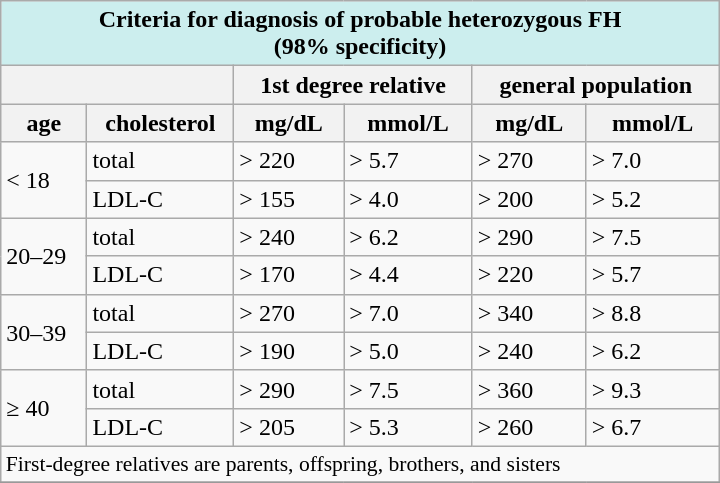<table class="wikitable" style="float:right; width:30em; border:solid 1px #999999; margin:0 0 1em 1em;">
<tr>
<th colspan="6" style="background-color: #CCEEEE;">Criteria for diagnosis of probable heterozygous FH<br>(98% specificity)</th>
</tr>
<tr>
<th colspan="2"></th>
<th colspan="2">1st degree relative</th>
<th colspan="2">general population</th>
</tr>
<tr>
<th>age</th>
<th>cholesterol</th>
<th>mg/dL</th>
<th>mmol/L</th>
<th>mg/dL</th>
<th>mmol/L</th>
</tr>
<tr>
<td rowspan="2">< 18</td>
<td>total</td>
<td>> 220</td>
<td>> 5.7</td>
<td>> 270</td>
<td>> 7.0</td>
</tr>
<tr>
<td>LDL-C</td>
<td>> 155</td>
<td>> 4.0</td>
<td>> 200</td>
<td>> 5.2</td>
</tr>
<tr>
<td rowspan="2">20–29</td>
<td>total</td>
<td>> 240</td>
<td>> 6.2</td>
<td>> 290</td>
<td>> 7.5</td>
</tr>
<tr>
<td>LDL-C</td>
<td>> 170</td>
<td>> 4.4</td>
<td>> 220</td>
<td>> 5.7</td>
</tr>
<tr>
<td rowspan="2">30–39</td>
<td>total</td>
<td>> 270</td>
<td>> 7.0</td>
<td>> 340</td>
<td>> 8.8</td>
</tr>
<tr>
<td>LDL-C</td>
<td>> 190</td>
<td>> 5.0</td>
<td>> 240</td>
<td>> 6.2</td>
</tr>
<tr>
<td rowspan="2">≥ 40</td>
<td>total</td>
<td>> 290</td>
<td>> 7.5</td>
<td>> 360</td>
<td>> 9.3</td>
</tr>
<tr>
<td>LDL-C</td>
<td>> 205</td>
<td>> 5.3</td>
<td>> 260</td>
<td>> 6.7</td>
</tr>
<tr>
<td colspan="7" style="font-size: 90%;">First-degree relatives are parents, offspring, brothers, and sisters</td>
</tr>
<tr>
</tr>
</table>
